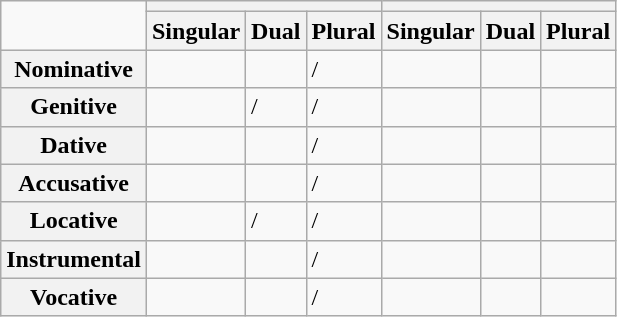<table class="wikitable">
<tr>
<td rowspan="2"></td>
<th colspan="3"></th>
<th colspan="3"></th>
</tr>
<tr>
<th>Singular</th>
<th>Dual</th>
<th>Plural</th>
<th>Singular</th>
<th>Dual</th>
<th>Plural</th>
</tr>
<tr>
<th>Nominative</th>
<td></td>
<td></td>
<td> / </td>
<td></td>
<td></td>
<td></td>
</tr>
<tr>
<th>Genitive</th>
<td></td>
<td> / </td>
<td> / </td>
<td></td>
<td></td>
<td></td>
</tr>
<tr>
<th>Dative</th>
<td></td>
<td></td>
<td> / </td>
<td></td>
<td></td>
<td></td>
</tr>
<tr>
<th>Accusative</th>
<td></td>
<td></td>
<td> / </td>
<td></td>
<td></td>
<td></td>
</tr>
<tr>
<th>Locative</th>
<td></td>
<td> / </td>
<td> / </td>
<td></td>
<td></td>
<td></td>
</tr>
<tr>
<th>Instrumental</th>
<td></td>
<td></td>
<td> / </td>
<td></td>
<td></td>
<td></td>
</tr>
<tr>
<th>Vocative</th>
<td></td>
<td></td>
<td> / </td>
<td></td>
<td></td>
<td></td>
</tr>
</table>
